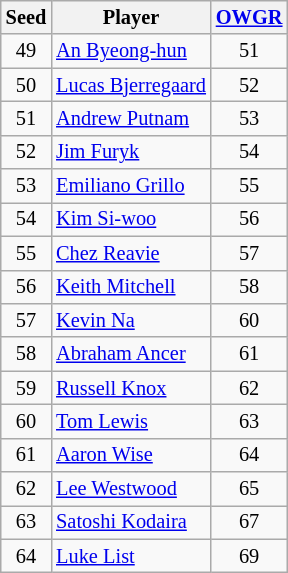<table class=wikitable style=font-size:85%;text-align:center>
<tr>
<th>Seed</th>
<th>Player</th>
<th><a href='#'>OWGR</a></th>
</tr>
<tr>
<td>49</td>
<td style="text-align:left;"> <a href='#'>An Byeong-hun</a></td>
<td>51</td>
</tr>
<tr>
<td>50</td>
<td style="text-align:left;"> <a href='#'>Lucas Bjerregaard</a></td>
<td>52</td>
</tr>
<tr>
<td>51</td>
<td style="text-align:left;"> <a href='#'>Andrew Putnam</a></td>
<td>53</td>
</tr>
<tr>
<td>52</td>
<td style="text-align:left;"> <a href='#'>Jim Furyk</a></td>
<td>54</td>
</tr>
<tr>
<td>53</td>
<td style="text-align:left;"> <a href='#'>Emiliano Grillo</a></td>
<td>55</td>
</tr>
<tr>
<td>54</td>
<td style="text-align:left;"> <a href='#'>Kim Si-woo</a></td>
<td>56</td>
</tr>
<tr>
<td>55</td>
<td style="text-align:left;"> <a href='#'>Chez Reavie</a></td>
<td>57</td>
</tr>
<tr>
<td>56</td>
<td style="text-align:left;"> <a href='#'>Keith Mitchell</a></td>
<td>58</td>
</tr>
<tr>
<td>57</td>
<td style="text-align:left;"> <a href='#'>Kevin Na</a></td>
<td>60</td>
</tr>
<tr>
<td>58</td>
<td style="text-align:left;"> <a href='#'>Abraham Ancer</a></td>
<td>61</td>
</tr>
<tr>
<td>59</td>
<td style="text-align:left;"> <a href='#'>Russell Knox</a></td>
<td>62</td>
</tr>
<tr>
<td>60</td>
<td style="text-align:left;"> <a href='#'>Tom Lewis</a></td>
<td>63</td>
</tr>
<tr>
<td>61</td>
<td style="text-align:left;"> <a href='#'>Aaron Wise</a></td>
<td>64</td>
</tr>
<tr>
<td>62</td>
<td style="text-align:left;"> <a href='#'>Lee Westwood</a></td>
<td>65</td>
</tr>
<tr>
<td>63</td>
<td style="text-align:left;"> <a href='#'>Satoshi Kodaira</a></td>
<td>67</td>
</tr>
<tr>
<td>64</td>
<td style="text-align:left;"> <a href='#'>Luke List</a></td>
<td>69</td>
</tr>
</table>
